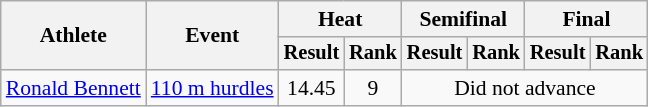<table class="wikitable" style="font-size:90%">
<tr>
<th rowspan="2">Athlete</th>
<th rowspan="2">Event</th>
<th colspan="2">Heat</th>
<th colspan="2">Semifinal</th>
<th colspan="2">Final</th>
</tr>
<tr style="font-size:95%">
<th>Result</th>
<th>Rank</th>
<th>Result</th>
<th>Rank</th>
<th>Result</th>
<th>Rank</th>
</tr>
<tr align=center>
<td align=left><a href='#'>Ronald Bennett</a></td>
<td align=left><a href='#'>110 m hurdles</a></td>
<td>14.45</td>
<td>9</td>
<td colspan=4>Did not advance</td>
</tr>
</table>
